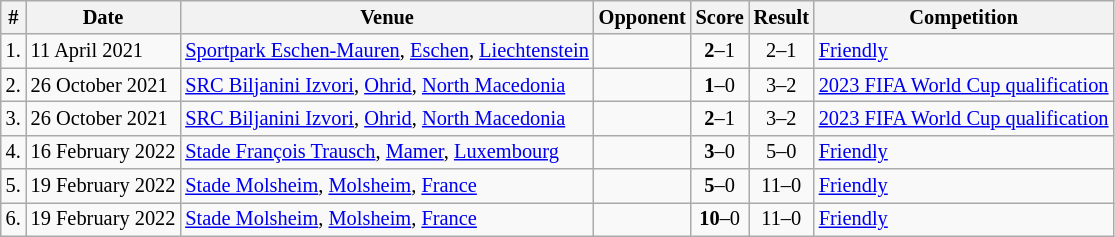<table class="wikitable" style="font-size:85%;">
<tr>
<th>#</th>
<th>Date</th>
<th>Venue</th>
<th>Opponent</th>
<th>Score</th>
<th>Result</th>
<th>Competition</th>
</tr>
<tr>
<td>1.</td>
<td>11 April 2021</td>
<td><a href='#'>Sportpark Eschen-Mauren</a>, <a href='#'>Eschen</a>, <a href='#'>Liechtenstein</a></td>
<td></td>
<td align=center><strong>2</strong>–1</td>
<td align=center>2–1</td>
<td><a href='#'>Friendly</a></td>
</tr>
<tr>
<td>2.</td>
<td>26 October 2021</td>
<td><a href='#'>SRC Biljanini Izvori</a>, <a href='#'>Ohrid</a>, <a href='#'>North Macedonia</a></td>
<td></td>
<td align=center><strong>1</strong>–0</td>
<td align=center>3–2</td>
<td><a href='#'>2023 FIFA World Cup qualification</a></td>
</tr>
<tr>
<td>3.</td>
<td>26 October 2021</td>
<td><a href='#'>SRC Biljanini Izvori</a>, <a href='#'>Ohrid</a>, <a href='#'>North Macedonia</a></td>
<td></td>
<td align=center><strong>2</strong>–1</td>
<td align=center>3–2</td>
<td><a href='#'>2023 FIFA World Cup qualification</a></td>
</tr>
<tr>
<td>4.</td>
<td>16 February 2022</td>
<td><a href='#'>Stade François Trausch</a>, <a href='#'>Mamer</a>, <a href='#'>Luxembourg</a></td>
<td></td>
<td align=center><strong>3</strong>–0</td>
<td align=center>5–0</td>
<td><a href='#'>Friendly</a></td>
</tr>
<tr>
<td>5.</td>
<td>19 February 2022</td>
<td><a href='#'>Stade Molsheim</a>, <a href='#'>Molsheim</a>, <a href='#'>France</a></td>
<td></td>
<td align=center><strong>5</strong>–0</td>
<td align=center>11–0</td>
<td><a href='#'>Friendly</a></td>
</tr>
<tr>
<td>6.</td>
<td>19 February 2022</td>
<td><a href='#'>Stade Molsheim</a>, <a href='#'>Molsheim</a>, <a href='#'>France</a></td>
<td></td>
<td align=center><strong>10</strong>–0</td>
<td align=center>11–0</td>
<td><a href='#'>Friendly</a></td>
</tr>
</table>
